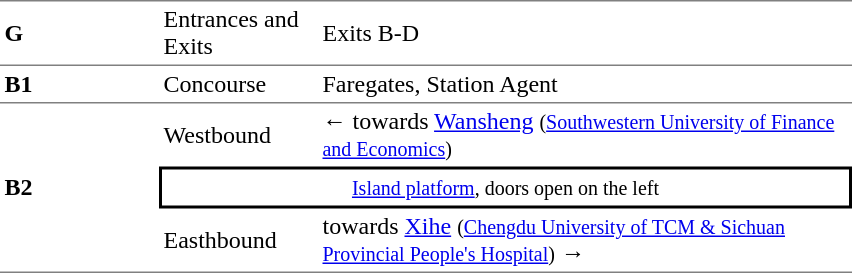<table cellspacing=0 cellpadding=3>
<tr>
<td style="border-top:solid 1px gray;border-bottom:solid 1px gray;" width=100><strong>G</strong></td>
<td style="border-top:solid 1px gray;border-bottom:solid 1px gray;" width=100>Entrances and Exits</td>
<td style="border-top:solid 1px gray;border-bottom:solid 1px gray;" width=350>Exits B-D</td>
</tr>
<tr>
<td style="border-bottom:solid 1px gray;"><strong>B1</strong></td>
<td style="border-bottom:solid 1px gray;">Concourse</td>
<td style="border-bottom:solid 1px gray;">Faregates, Station Agent</td>
</tr>
<tr>
<td style="border-bottom:solid 1px gray;" rowspan=3><strong>B2</strong></td>
<td>Westbound</td>
<td>←  towards <a href='#'>Wansheng</a> <small>(<a href='#'>Southwestern University of Finance and Economics</a>)</small></td>
</tr>
<tr>
<td style="border-right:solid 2px black;border-left:solid 2px black;border-top:solid 2px black;border-bottom:solid 2px black;text-align:center;" colspan=2><small><a href='#'>Island platform</a>, doors open on the left</small></td>
</tr>
<tr>
<td style="border-bottom:solid 1px gray;">Easthbound</td>
<td style="border-bottom:solid 1px gray;">  towards <a href='#'>Xihe</a> <small>(<a href='#'>Chengdu University of TCM & Sichuan Provincial People's Hospital</a>)</small> →</td>
</tr>
</table>
